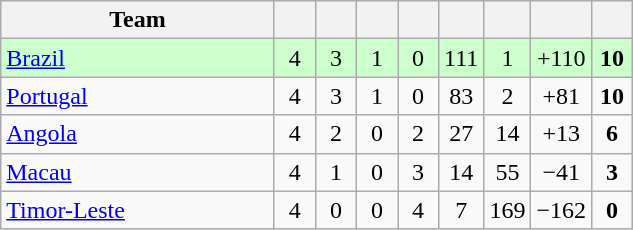<table class="wikitable" style="text-align:center">
<tr>
<th width="175">Team</th>
<th width="20"></th>
<th width="20"></th>
<th width="20"></th>
<th width="20"></th>
<th width="20"></th>
<th width="20"></th>
<th width="20"></th>
<th width="20"></th>
</tr>
<tr bgcolor="#ccffcc">
<td align=left> <a href='#'>Brazil</a></td>
<td>4</td>
<td>3</td>
<td>1</td>
<td>0</td>
<td>111</td>
<td>1</td>
<td>+110</td>
<td><strong>10</strong></td>
</tr>
<tr>
<td align=left> <a href='#'>Portugal</a></td>
<td>4</td>
<td>3</td>
<td>1</td>
<td>0</td>
<td>83</td>
<td>2</td>
<td>+81</td>
<td><strong>10</strong></td>
</tr>
<tr>
<td align=left> <a href='#'>Angola</a></td>
<td>4</td>
<td>2</td>
<td>0</td>
<td>2</td>
<td>27</td>
<td>14</td>
<td>+13</td>
<td><strong>6</strong></td>
</tr>
<tr>
<td align=left> <a href='#'>Macau</a></td>
<td>4</td>
<td>1</td>
<td>0</td>
<td>3</td>
<td>14</td>
<td>55</td>
<td>−41</td>
<td><strong>3</strong></td>
</tr>
<tr>
<td align=left> <a href='#'>Timor-Leste</a></td>
<td>4</td>
<td>0</td>
<td>0</td>
<td>4</td>
<td>7</td>
<td>169</td>
<td>−162</td>
<td><strong>0</strong></td>
</tr>
</table>
